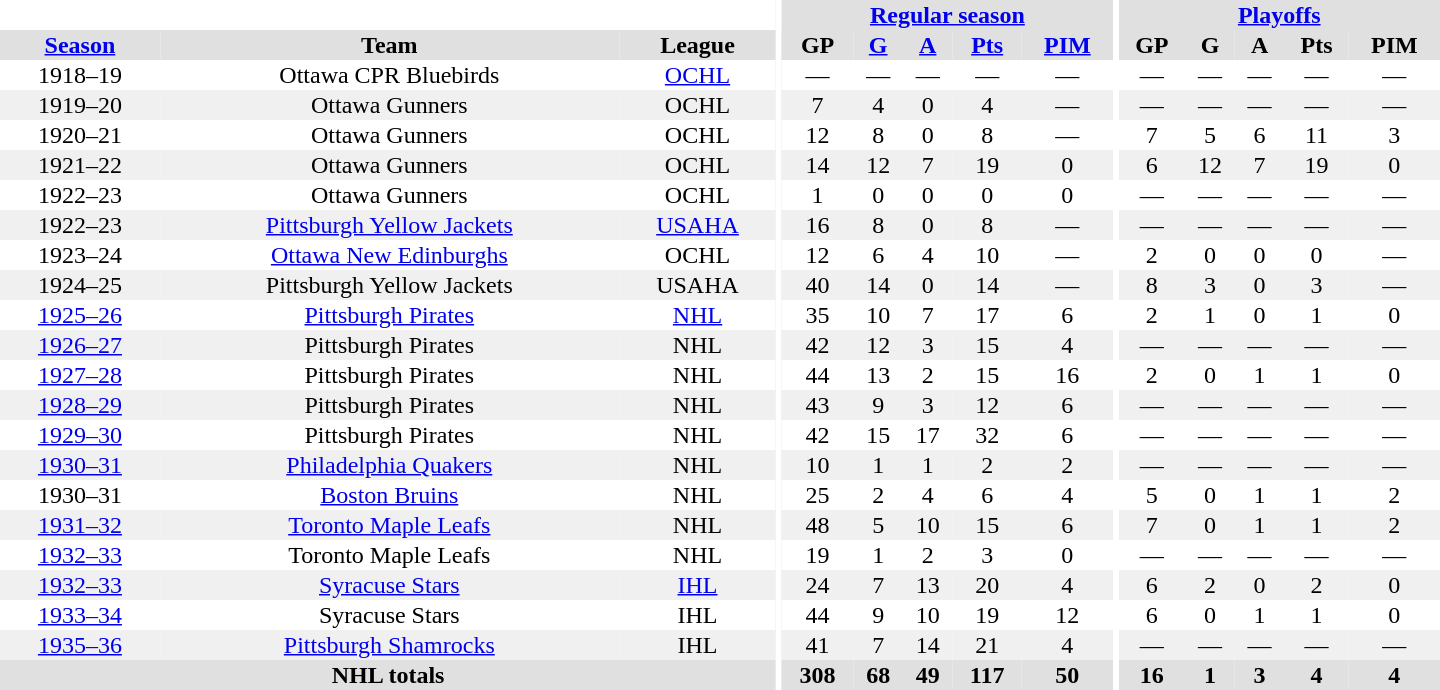<table border="0" cellpadding="1" cellspacing="0" style="text-align:center; width:60em">
<tr bgcolor="#e0e0e0">
<th colspan="3" bgcolor="#ffffff"></th>
<th rowspan="100" bgcolor="#ffffff"></th>
<th colspan="5"><a href='#'>Regular season</a></th>
<th rowspan="100" bgcolor="#ffffff"></th>
<th colspan="5"><a href='#'>Playoffs</a></th>
</tr>
<tr bgcolor="#e0e0e0">
<th><a href='#'>Season</a></th>
<th>Team</th>
<th>League</th>
<th>GP</th>
<th><a href='#'>G</a></th>
<th><a href='#'>A</a></th>
<th><a href='#'>Pts</a></th>
<th><a href='#'>PIM</a></th>
<th>GP</th>
<th>G</th>
<th>A</th>
<th>Pts</th>
<th>PIM</th>
</tr>
<tr>
<td>1918–19</td>
<td>Ottawa CPR Bluebirds</td>
<td><a href='#'>OCHL</a></td>
<td>—</td>
<td>—</td>
<td>—</td>
<td>—</td>
<td>—</td>
<td>—</td>
<td>—</td>
<td>—</td>
<td>—</td>
<td>—</td>
</tr>
<tr bgcolor="#f0f0f0">
<td>1919–20</td>
<td>Ottawa Gunners</td>
<td>OCHL</td>
<td>7</td>
<td>4</td>
<td>0</td>
<td>4</td>
<td>—</td>
<td>—</td>
<td>—</td>
<td>—</td>
<td>—</td>
<td>—</td>
</tr>
<tr>
<td>1920–21</td>
<td>Ottawa Gunners</td>
<td>OCHL</td>
<td>12</td>
<td>8</td>
<td>0</td>
<td>8</td>
<td>—</td>
<td>7</td>
<td>5</td>
<td>6</td>
<td>11</td>
<td>3</td>
</tr>
<tr bgcolor="#f0f0f0">
<td>1921–22</td>
<td>Ottawa Gunners</td>
<td>OCHL</td>
<td>14</td>
<td>12</td>
<td>7</td>
<td>19</td>
<td>0</td>
<td>6</td>
<td>12</td>
<td>7</td>
<td>19</td>
<td>0</td>
</tr>
<tr>
<td>1922–23</td>
<td>Ottawa Gunners</td>
<td>OCHL</td>
<td>1</td>
<td>0</td>
<td>0</td>
<td>0</td>
<td>0</td>
<td>—</td>
<td>—</td>
<td>—</td>
<td>—</td>
<td>—</td>
</tr>
<tr bgcolor="#f0f0f0">
<td>1922–23</td>
<td><a href='#'>Pittsburgh Yellow Jackets</a></td>
<td><a href='#'>USAHA</a></td>
<td>16</td>
<td>8</td>
<td>0</td>
<td>8</td>
<td>—</td>
<td>—</td>
<td>—</td>
<td>—</td>
<td>—</td>
<td>—</td>
</tr>
<tr>
<td>1923–24</td>
<td><a href='#'>Ottawa New Edinburghs</a></td>
<td>OCHL</td>
<td>12</td>
<td>6</td>
<td>4</td>
<td>10</td>
<td>—</td>
<td>2</td>
<td>0</td>
<td>0</td>
<td>0</td>
<td>—</td>
</tr>
<tr bgcolor="#f0f0f0">
<td>1924–25</td>
<td>Pittsburgh Yellow Jackets</td>
<td>USAHA</td>
<td>40</td>
<td>14</td>
<td>0</td>
<td>14</td>
<td>—</td>
<td>8</td>
<td>3</td>
<td>0</td>
<td>3</td>
<td>—</td>
</tr>
<tr>
<td><a href='#'>1925–26</a></td>
<td><a href='#'>Pittsburgh Pirates</a></td>
<td><a href='#'>NHL</a></td>
<td>35</td>
<td>10</td>
<td>7</td>
<td>17</td>
<td>6</td>
<td>2</td>
<td>1</td>
<td>0</td>
<td>1</td>
<td>0</td>
</tr>
<tr bgcolor="#f0f0f0">
<td><a href='#'>1926–27</a></td>
<td>Pittsburgh Pirates</td>
<td>NHL</td>
<td>42</td>
<td>12</td>
<td>3</td>
<td>15</td>
<td>4</td>
<td>—</td>
<td>—</td>
<td>—</td>
<td>—</td>
<td>—</td>
</tr>
<tr>
<td><a href='#'>1927–28</a></td>
<td>Pittsburgh Pirates</td>
<td>NHL</td>
<td>44</td>
<td>13</td>
<td>2</td>
<td>15</td>
<td>16</td>
<td>2</td>
<td>0</td>
<td>1</td>
<td>1</td>
<td>0</td>
</tr>
<tr bgcolor="#f0f0f0">
<td><a href='#'>1928–29</a></td>
<td>Pittsburgh Pirates</td>
<td>NHL</td>
<td>43</td>
<td>9</td>
<td>3</td>
<td>12</td>
<td>6</td>
<td>—</td>
<td>—</td>
<td>—</td>
<td>—</td>
<td>—</td>
</tr>
<tr>
<td><a href='#'>1929–30</a></td>
<td>Pittsburgh Pirates</td>
<td>NHL</td>
<td>42</td>
<td>15</td>
<td>17</td>
<td>32</td>
<td>6</td>
<td>—</td>
<td>—</td>
<td>—</td>
<td>—</td>
<td>—</td>
</tr>
<tr bgcolor="#f0f0f0">
<td><a href='#'>1930–31</a></td>
<td><a href='#'>Philadelphia Quakers</a></td>
<td>NHL</td>
<td>10</td>
<td>1</td>
<td>1</td>
<td>2</td>
<td>2</td>
<td>—</td>
<td>—</td>
<td>—</td>
<td>—</td>
<td>—</td>
</tr>
<tr>
<td>1930–31</td>
<td><a href='#'>Boston Bruins</a></td>
<td>NHL</td>
<td>25</td>
<td>2</td>
<td>4</td>
<td>6</td>
<td>4</td>
<td>5</td>
<td>0</td>
<td>1</td>
<td>1</td>
<td>2</td>
</tr>
<tr bgcolor="#f0f0f0">
<td><a href='#'>1931–32</a></td>
<td><a href='#'>Toronto Maple Leafs</a></td>
<td>NHL</td>
<td>48</td>
<td>5</td>
<td>10</td>
<td>15</td>
<td>6</td>
<td>7</td>
<td>0</td>
<td>1</td>
<td>1</td>
<td>2</td>
</tr>
<tr>
<td><a href='#'>1932–33</a></td>
<td>Toronto Maple Leafs</td>
<td>NHL</td>
<td>19</td>
<td>1</td>
<td>2</td>
<td>3</td>
<td>0</td>
<td>—</td>
<td>—</td>
<td>—</td>
<td>—</td>
<td>—</td>
</tr>
<tr bgcolor="#f0f0f0">
<td><a href='#'>1932–33</a></td>
<td><a href='#'>Syracuse Stars</a></td>
<td><a href='#'>IHL</a></td>
<td>24</td>
<td>7</td>
<td>13</td>
<td>20</td>
<td>4</td>
<td>6</td>
<td>2</td>
<td>0</td>
<td>2</td>
<td>0</td>
</tr>
<tr>
<td><a href='#'>1933–34</a></td>
<td>Syracuse Stars</td>
<td>IHL</td>
<td>44</td>
<td>9</td>
<td>10</td>
<td>19</td>
<td>12</td>
<td>6</td>
<td>0</td>
<td>1</td>
<td>1</td>
<td>0</td>
</tr>
<tr bgcolor="#f0f0f0">
<td><a href='#'>1935–36</a></td>
<td><a href='#'>Pittsburgh Shamrocks</a></td>
<td>IHL</td>
<td>41</td>
<td>7</td>
<td>14</td>
<td>21</td>
<td>4</td>
<td>—</td>
<td>—</td>
<td>—</td>
<td>—</td>
<td>—</td>
</tr>
<tr bgcolor="#e0e0e0">
<th colspan="3">NHL totals</th>
<th>308</th>
<th>68</th>
<th>49</th>
<th>117</th>
<th>50</th>
<th>16</th>
<th>1</th>
<th>3</th>
<th>4</th>
<th>4</th>
</tr>
</table>
